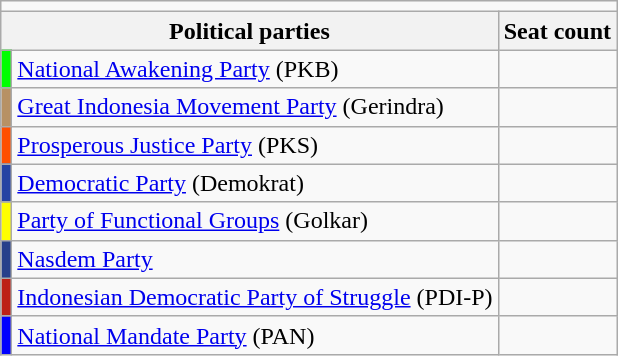<table class="wikitable">
<tr>
<td colspan="4"></td>
</tr>
<tr>
<th colspan="2">Political parties</th>
<th>Seat count</th>
</tr>
<tr>
<td bgcolor=#00FF00></td>
<td><a href='#'>National Awakening Party</a> (PKB)</td>
<td></td>
</tr>
<tr>
<td bgcolor=#B79164></td>
<td><a href='#'>Great Indonesia Movement Party</a> (Gerindra)</td>
<td></td>
</tr>
<tr>
<td bgcolor=#FF4F00></td>
<td><a href='#'>Prosperous Justice Party</a> (PKS)</td>
<td></td>
</tr>
<tr>
<td bgcolor=#2643A3></td>
<td><a href='#'>Democratic Party</a> (Demokrat)</td>
<td></td>
</tr>
<tr>
<td bgcolor=#FFFF00></td>
<td><a href='#'>Party of Functional Groups</a> (Golkar)</td>
<td></td>
</tr>
<tr>
<td bgcolor=#27408B></td>
<td><a href='#'>Nasdem Party</a></td>
<td></td>
</tr>
<tr>
<td bgcolor=#BD2016></td>
<td><a href='#'>Indonesian Democratic Party of Struggle</a> (PDI-P)</td>
<td></td>
</tr>
<tr>
<td bgcolor=#0000FF></td>
<td><a href='#'>National Mandate Party</a> (PAN)</td>
<td></td>
</tr>
</table>
